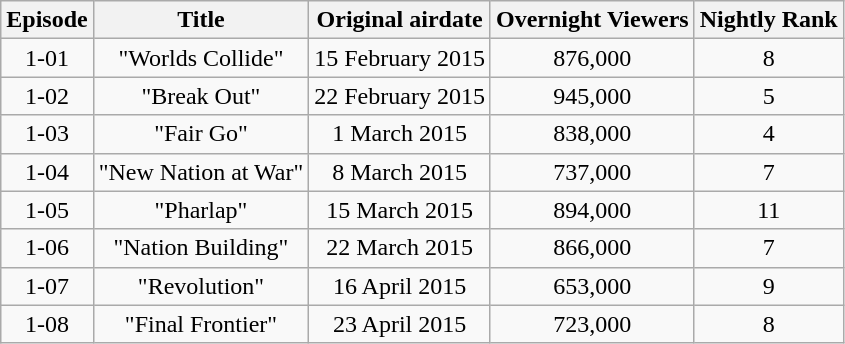<table class="wikitable sortable">
<tr>
<th>Episode</th>
<th>Title</th>
<th>Original airdate</th>
<th>Overnight Viewers</th>
<th>Nightly Rank</th>
</tr>
<tr>
<td style="text-align:center">1-01</td>
<td style="text-align:center">"Worlds Collide"</td>
<td style="text-align:center">15 February 2015</td>
<td style="text-align:center">876,000</td>
<td style="text-align:center">8</td>
</tr>
<tr>
<td style="text-align:center">1-02</td>
<td style="text-align:center">"Break Out"</td>
<td style="text-align:center">22  February 2015</td>
<td style="text-align:center">945,000</td>
<td style="text-align:center">5</td>
</tr>
<tr>
<td style="text-align:center">1-03</td>
<td style="text-align:center">"Fair Go"</td>
<td style="text-align:center">1 March 2015</td>
<td style="text-align:center">838,000</td>
<td style="text-align:center">4</td>
</tr>
<tr>
<td style="text-align:center">1-04</td>
<td style="text-align:center">"New Nation at War"</td>
<td style="text-align:center">8 March 2015</td>
<td style="text-align:center">737,000</td>
<td style="text-align:center">7</td>
</tr>
<tr>
<td style="text-align:center">1-05</td>
<td style="text-align:center">"Pharlap"</td>
<td style="text-align:center">15 March 2015</td>
<td style="text-align:center">894,000</td>
<td style="text-align:center">11</td>
</tr>
<tr>
<td style="text-align:center">1-06</td>
<td style="text-align:center">"Nation Building"</td>
<td style="text-align:center">22 March 2015</td>
<td style="text-align:center">866,000</td>
<td style="text-align:center">7</td>
</tr>
<tr>
<td style="text-align:center">1-07</td>
<td style="text-align:center">"Revolution"</td>
<td style="text-align:center">16 April 2015</td>
<td style="text-align:center">653,000</td>
<td style="text-align:center">9</td>
</tr>
<tr>
<td style="text-align:center">1-08</td>
<td style="text-align:center">"Final Frontier"</td>
<td style="text-align:center">23 April 2015</td>
<td style="text-align:center">723,000</td>
<td style="text-align:center">8</td>
</tr>
</table>
